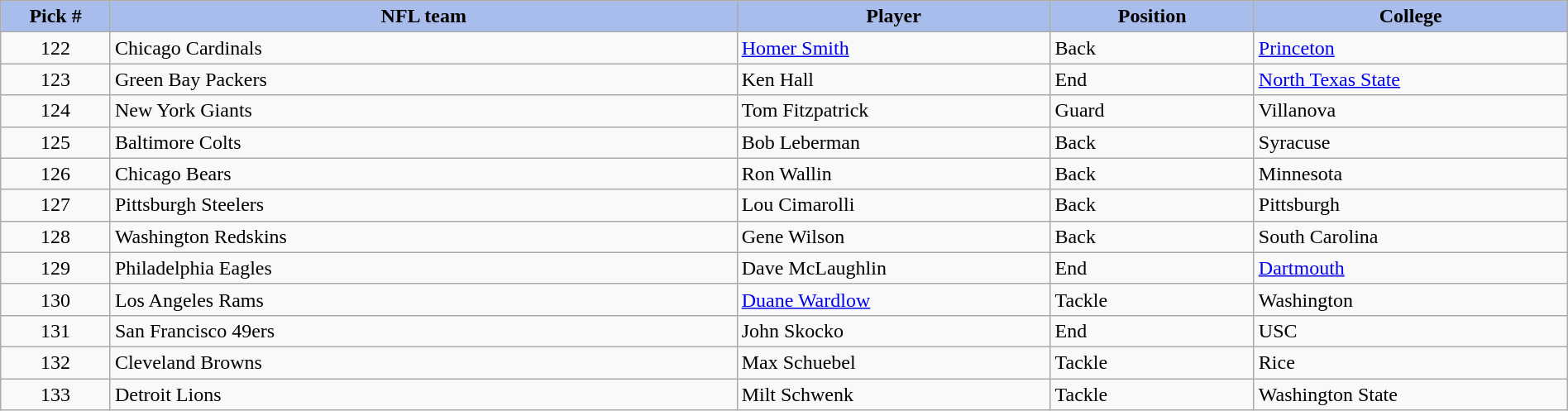<table class="wikitable sortable sortable" style="width: 100%">
<tr>
<th style="background:#a8bdec; width:7%;">Pick #</th>
<th style="width:40%; background:#a8bdec;">NFL team</th>
<th style="width:20%; background:#a8bdec;">Player</th>
<th style="width:13%; background:#a8bdec;">Position</th>
<th style="background:#A8BDEC;">College</th>
</tr>
<tr>
<td align=center>122</td>
<td>Chicago Cardinals</td>
<td><a href='#'>Homer Smith</a></td>
<td>Back</td>
<td><a href='#'>Princeton</a></td>
</tr>
<tr>
<td align=center>123</td>
<td>Green Bay Packers</td>
<td>Ken Hall</td>
<td>End</td>
<td><a href='#'>North Texas State</a></td>
</tr>
<tr>
<td align=center>124</td>
<td>New York Giants</td>
<td>Tom Fitzpatrick</td>
<td>Guard</td>
<td>Villanova</td>
</tr>
<tr>
<td align=center>125</td>
<td>Baltimore Colts</td>
<td>Bob Leberman</td>
<td>Back</td>
<td>Syracuse</td>
</tr>
<tr>
<td align=center>126</td>
<td>Chicago Bears</td>
<td>Ron Wallin</td>
<td>Back</td>
<td>Minnesota</td>
</tr>
<tr>
<td align=center>127</td>
<td>Pittsburgh Steelers</td>
<td>Lou Cimarolli</td>
<td>Back</td>
<td>Pittsburgh</td>
</tr>
<tr>
<td align=center>128</td>
<td>Washington Redskins</td>
<td>Gene Wilson</td>
<td>Back</td>
<td>South Carolina</td>
</tr>
<tr>
<td align=center>129</td>
<td>Philadelphia Eagles</td>
<td>Dave McLaughlin</td>
<td>End</td>
<td><a href='#'>Dartmouth</a></td>
</tr>
<tr>
<td align=center>130</td>
<td>Los Angeles Rams</td>
<td><a href='#'>Duane Wardlow</a></td>
<td>Tackle</td>
<td>Washington</td>
</tr>
<tr>
<td align=center>131</td>
<td>San Francisco 49ers</td>
<td>John Skocko</td>
<td>End</td>
<td>USC</td>
</tr>
<tr>
<td align=center>132</td>
<td>Cleveland Browns</td>
<td>Max Schuebel</td>
<td>Tackle</td>
<td>Rice</td>
</tr>
<tr>
<td align=center>133</td>
<td>Detroit Lions</td>
<td>Milt Schwenk</td>
<td>Tackle</td>
<td>Washington State</td>
</tr>
</table>
